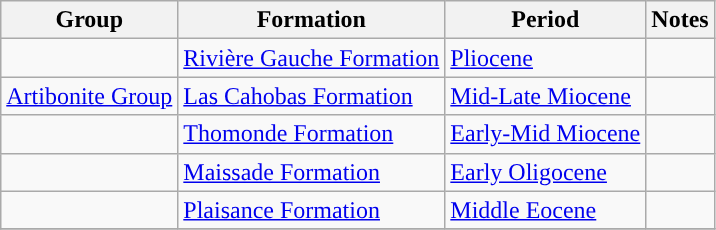<table class="wikitable sortable">
<tr>
<th>Group</th>
<th>Formation</th>
<th>Period</th>
<th class="unsortable">Notes</th>
</tr>
<tr>
<td></td>
<td><a href='#'>Rivière Gauche Formation</a></td>
<td style="background-color: "><a href='#'>Pliocene</a></td>
<td align=center></td>
</tr>
<tr>
<td><a href='#'>Artibonite Group</a></td>
<td><a href='#'>Las Cahobas Formation</a></td>
<td style="background-color: "><a href='#'>Mid-Late Miocene</a></td>
<td align=center></td>
</tr>
<tr>
<td></td>
<td><a href='#'>Thomonde Formation</a></td>
<td style="background-color: "><a href='#'>Early-Mid Miocene</a></td>
<td align=center></td>
</tr>
<tr>
<td></td>
<td><a href='#'>Maissade Formation</a></td>
<td style="background-color: "><a href='#'>Early Oligocene</a></td>
<td align=center></td>
</tr>
<tr>
<td></td>
<td><a href='#'>Plaisance Formation</a></td>
<td style="background-color: "><a href='#'>Middle Eocene</a></td>
<td align=center></td>
</tr>
<tr>
</tr>
</table>
